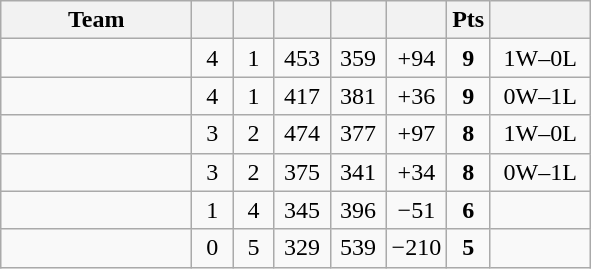<table class="wikitable" style="text-align:center;">
<tr>
<th width=120>Team</th>
<th width=20></th>
<th width=20></th>
<th width=30></th>
<th width=30></th>
<th width=30></th>
<th width=20>Pts</th>
<th width=60></th>
</tr>
<tr>
<td align=left></td>
<td>4</td>
<td>1</td>
<td>453</td>
<td>359</td>
<td>+94</td>
<td><strong>9</strong></td>
<td>1W–0L</td>
</tr>
<tr>
<td align=left></td>
<td>4</td>
<td>1</td>
<td>417</td>
<td>381</td>
<td>+36</td>
<td><strong>9</strong></td>
<td>0W–1L</td>
</tr>
<tr>
<td align=left></td>
<td>3</td>
<td>2</td>
<td>474</td>
<td>377</td>
<td>+97</td>
<td><strong>8</strong></td>
<td>1W–0L</td>
</tr>
<tr>
<td align=left></td>
<td>3</td>
<td>2</td>
<td>375</td>
<td>341</td>
<td>+34</td>
<td><strong>8</strong></td>
<td>0W–1L</td>
</tr>
<tr>
<td align=left></td>
<td>1</td>
<td>4</td>
<td>345</td>
<td>396</td>
<td>−51</td>
<td><strong>6</strong></td>
<td></td>
</tr>
<tr>
<td align=left></td>
<td>0</td>
<td>5</td>
<td>329</td>
<td>539</td>
<td>−210</td>
<td><strong>5</strong></td>
<td></td>
</tr>
</table>
